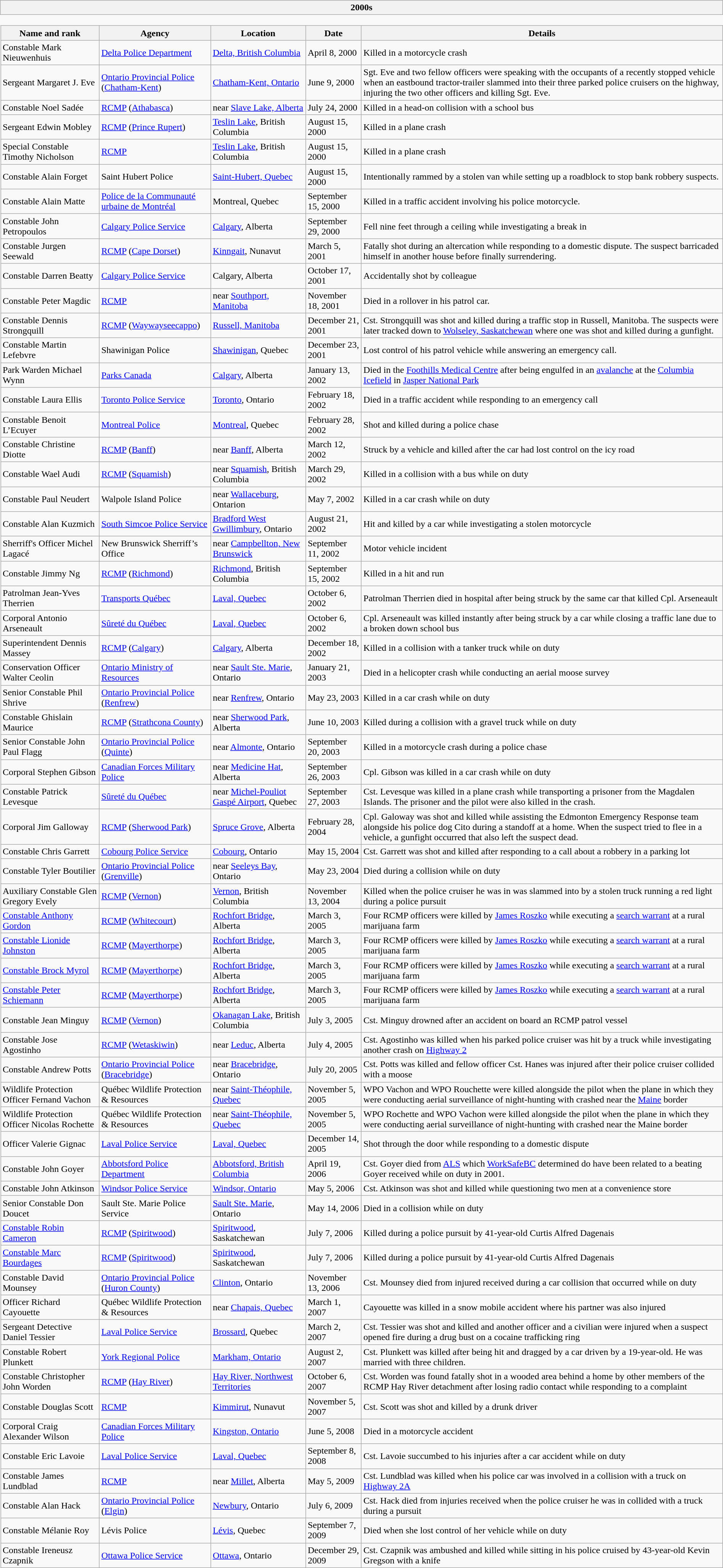<table class="wikitable" style="border:none;width:100%">
<tr>
<th scope="col">2000s</th>
</tr>
<tr>
<td style="padding:0;border:none"><br><table class="wikitable sortable" border="1" style="margin:0;width:100%">
<tr>
<th>Name and rank</th>
<th>Agency</th>
<th>Location</th>
<th>Date</th>
<th>Details</th>
</tr>
<tr>
<td>Constable Mark Nieuwenhuis</td>
<td><a href='#'>Delta Police Department</a></td>
<td><a href='#'>Delta, British Columbia</a></td>
<td>April 8, 2000</td>
<td>Killed in a motorcycle crash</td>
</tr>
<tr>
<td>Sergeant Margaret J. Eve</td>
<td><a href='#'>Ontario Provincial Police</a> (<a href='#'>Chatham-Kent</a>)</td>
<td><a href='#'>Chatham-Kent, Ontario</a></td>
<td>June 9, 2000</td>
<td>Sgt. Eve and two fellow officers were speaking with the occupants of a recently stopped vehicle when an eastbound tractor-trailer slammed into their three parked police cruisers on the highway, injuring the two other officers and killing Sgt. Eve.</td>
</tr>
<tr>
<td>Constable Noel Sadée</td>
<td><a href='#'>RCMP</a> (<a href='#'>Athabasca</a>)</td>
<td>near <a href='#'>Slave Lake, Alberta</a></td>
<td>July 24, 2000</td>
<td>Killed in a head-on collision with a school bus</td>
</tr>
<tr>
<td>Sergeant Edwin Mobley</td>
<td><a href='#'>RCMP</a> (<a href='#'>Prince Rupert</a>)</td>
<td><a href='#'>Teslin Lake</a>, British Columbia</td>
<td>August 15, 2000</td>
<td>Killed in a plane crash</td>
</tr>
<tr>
<td>Special Constable Timothy Nicholson</td>
<td><a href='#'>RCMP</a></td>
<td><a href='#'>Teslin Lake</a>, British Columbia</td>
<td>August 15, 2000</td>
<td>Killed in a plane crash</td>
</tr>
<tr>
<td>Constable Alain Forget</td>
<td>Saint Hubert Police</td>
<td><a href='#'>Saint-Hubert, Quebec</a></td>
<td>August 15, 2000</td>
<td>Intentionally rammed by a stolen van while setting up a roadblock to stop bank robbery suspects.</td>
</tr>
<tr>
<td>Constable Alain Matte</td>
<td><a href='#'>Police de la Communauté urbaine de Montréal</a></td>
<td>Montreal, Quebec</td>
<td>September 15, 2000</td>
<td>Killed in a traffic accident involving his police motorcycle.</td>
</tr>
<tr>
<td>Constable John Petropoulos</td>
<td><a href='#'>Calgary Police Service</a></td>
<td><a href='#'>Calgary</a>, Alberta </td>
<td>September 29, 2000</td>
<td>Fell nine feet through a ceiling while investigating a break in</td>
</tr>
<tr>
<td>Constable Jurgen Seewald</td>
<td><a href='#'>RCMP</a> (<a href='#'>Cape Dorset</a>)</td>
<td><a href='#'>Kinngait</a>, Nunavut </td>
<td>March 5, 2001</td>
<td>Fatally shot during an altercation while responding to a domestic dispute. The suspect barricaded himself in another house before finally surrendering.</td>
</tr>
<tr>
<td>Constable Darren Beatty</td>
<td><a href='#'>Calgary Police Service</a></td>
<td>Calgary, Alberta</td>
<td>October 17, 2001</td>
<td>Accidentally shot by colleague</td>
</tr>
<tr>
<td>Constable Peter Magdic</td>
<td><a href='#'>RCMP</a></td>
<td>near <a href='#'>Southport, Manitoba</a> </td>
<td>November 18, 2001</td>
<td>Died in a rollover in his patrol car.</td>
</tr>
<tr>
<td>Constable Dennis Strongquill</td>
<td><a href='#'>RCMP</a> (<a href='#'>Waywayseecappo</a>)</td>
<td><a href='#'>Russell, Manitoba</a> </td>
<td>December 21, 2001</td>
<td>Cst. Strongquill was shot and killed during a traffic stop in Russell, Manitoba. The suspects were later tracked down to <a href='#'>Wolseley, Saskatchewan</a> where one was shot and killed during a gunfight.</td>
</tr>
<tr>
<td>Constable Martin Lefebvre</td>
<td>Shawinigan Police</td>
<td><a href='#'>Shawinigan</a>, Quebec </td>
<td>December 23, 2001</td>
<td>Lost control of his patrol vehicle while answering an emergency call.</td>
</tr>
<tr>
<td>Park Warden Michael Wynn</td>
<td><a href='#'>Parks Canada</a></td>
<td><a href='#'>Calgary</a>, Alberta </td>
<td>January 13, 2002</td>
<td>Died in the <a href='#'>Foothills Medical Centre</a> after being engulfed in an <a href='#'>avalanche</a> at the <a href='#'>Columbia Icefield</a> in <a href='#'>Jasper National Park</a></td>
</tr>
<tr>
<td>Constable Laura Ellis</td>
<td><a href='#'>Toronto Police Service</a></td>
<td><a href='#'>Toronto</a>, Ontario </td>
<td>February 18, 2002</td>
<td>Died in a traffic accident while responding to an emergency call</td>
</tr>
<tr>
<td>Constable Benoit L’Ecuyer</td>
<td><a href='#'>Montreal Police</a></td>
<td><a href='#'>Montreal</a>, Quebec </td>
<td>February 28, 2002</td>
<td>Shot and killed during a police chase</td>
</tr>
<tr>
<td>Constable Christine Diotte</td>
<td><a href='#'>RCMP</a> (<a href='#'>Banff</a>)</td>
<td>near <a href='#'>Banff</a>, Alberta </td>
<td>March 12, 2002</td>
<td>Struck by a vehicle and killed after the car had lost control on the icy road</td>
</tr>
<tr>
<td>Constable Wael Audi</td>
<td><a href='#'>RCMP</a> (<a href='#'>Squamish</a>)</td>
<td>near <a href='#'>Squamish</a>, British Columbia </td>
<td>March 29, 2002</td>
<td>Killed in a collision with a bus while on duty</td>
</tr>
<tr>
<td>Constable Paul Neudert</td>
<td>Walpole Island Police</td>
<td>near <a href='#'>Wallaceburg</a>, Ontarion</td>
<td>May 7, 2002</td>
<td>Killed in a car crash while on duty</td>
</tr>
<tr>
<td>Constable Alan Kuzmich</td>
<td><a href='#'>South Simcoe Police Service</a></td>
<td><a href='#'>Bradford West Gwillimbury</a>, Ontario </td>
<td>August 21, 2002</td>
<td>Hit and killed by a car while investigating a stolen motorcycle</td>
</tr>
<tr>
<td>Sherriff's Officer Michel Lagacé</td>
<td>New Brunswick Sherriff’s Office</td>
<td>near <a href='#'>Campbellton, New Brunswick</a> </td>
<td>September 11, 2002</td>
<td>Motor vehicle incident</td>
</tr>
<tr>
<td>Constable Jimmy Ng</td>
<td><a href='#'>RCMP</a> (<a href='#'>Richmond</a>)</td>
<td><a href='#'>Richmond</a>, British Columbia </td>
<td>September 15, 2002</td>
<td>Killed in a hit and run</td>
</tr>
<tr>
<td>Patrolman Jean-Yves Therrien</td>
<td><a href='#'>Transports Québec</a></td>
<td><a href='#'>Laval, Quebec</a> </td>
<td>October 6, 2002</td>
<td>Patrolman Therrien died in hospital after being struck by the same car that killed Cpl. Arseneault</td>
</tr>
<tr>
<td>Corporal Antonio Arseneault</td>
<td><a href='#'>Sûreté du Québec</a></td>
<td><a href='#'>Laval, Quebec</a> </td>
<td>October 6, 2002</td>
<td>Cpl. Arseneault was killed instantly after being struck by a car while closing a traffic lane due to a broken down school bus</td>
</tr>
<tr>
<td>Superintendent Dennis Massey</td>
<td><a href='#'>RCMP</a> (<a href='#'>Calgary</a>)</td>
<td><a href='#'>Calgary</a>, Alberta </td>
<td>December 18, 2002</td>
<td>Killed in a collision with a tanker truck while on duty</td>
</tr>
<tr>
<td>Conservation Officer Walter Ceolin</td>
<td><a href='#'>Ontario Ministry of Resources</a></td>
<td>near <a href='#'>Sault Ste. Marie</a>, Ontario </td>
<td>January 21, 2003</td>
<td>Died in a helicopter crash while conducting an aerial moose survey</td>
</tr>
<tr>
<td>Senior Constable Phil Shrive</td>
<td><a href='#'>Ontario Provincial Police</a> (<a href='#'>Renfrew</a>)</td>
<td>near <a href='#'>Renfrew</a>, Ontario </td>
<td>May 23, 2003</td>
<td>Killed in a car crash while on duty</td>
</tr>
<tr>
<td>Constable Ghislain Maurice</td>
<td><a href='#'>RCMP</a> (<a href='#'>Strathcona County</a>)</td>
<td>near <a href='#'>Sherwood Park</a>, Alberta </td>
<td>June 10, 2003</td>
<td>Killed during a collision with a gravel truck while on duty</td>
</tr>
<tr>
<td>Senior Constable John Paul Flagg</td>
<td><a href='#'>Ontario Provincial Police</a> (<a href='#'>Quinte</a>)</td>
<td>near <a href='#'>Almonte</a>, Ontario </td>
<td>September 20, 2003</td>
<td>Killed in a motorcycle crash during a police chase</td>
</tr>
<tr>
<td>Corporal Stephen Gibson</td>
<td><a href='#'>Canadian Forces Military Police</a></td>
<td>near <a href='#'>Medicine Hat</a>, Alberta </td>
<td>September 26, 2003</td>
<td>Cpl. Gibson was killed in a car crash while on duty</td>
</tr>
<tr>
<td>Constable Patrick Levesque</td>
<td><a href='#'>Sûreté du Québec</a></td>
<td>near <a href='#'>Michel-Pouliot Gaspé Airport</a>, Quebec </td>
<td>September 27, 2003</td>
<td>Cst. Levesque was killed in a plane crash while transporting a prisoner from the Magdalen Islands. The prisoner and the pilot were also killed in the crash.</td>
</tr>
<tr>
<td>Corporal Jim Galloway</td>
<td><a href='#'>RCMP</a> (<a href='#'>Sherwood Park</a>)</td>
<td><a href='#'>Spruce Grove</a>, Alberta </td>
<td>February 28, 2004</td>
<td>Cpl. Galoway was shot and killed while assisting the Edmonton Emergency Response team alongside his police dog Cito during a standoff at a home. When the suspect tried to flee in a vehicle, a gunfight occurred that also left the suspect dead.</td>
</tr>
<tr>
<td>Constable Chris Garrett</td>
<td><a href='#'>Cobourg Police Service</a></td>
<td><a href='#'>Cobourg</a>, Ontario </td>
<td>May 15, 2004</td>
<td>Cst. Garrett was shot and killed after responding to a call about a robbery in a parking lot</td>
</tr>
<tr>
<td>Constable Tyler Boutilier</td>
<td><a href='#'>Ontario Provincial Police</a> (<a href='#'>Grenville</a>)</td>
<td>near <a href='#'>Seeleys Bay</a>, Ontario </td>
<td>May 23, 2004</td>
<td>Died during a collision while on duty</td>
</tr>
<tr>
<td>Auxiliary Constable Glen Gregory Evely</td>
<td><a href='#'>RCMP</a> (<a href='#'>Vernon</a>)</td>
<td><a href='#'>Vernon</a>, British Columbia </td>
<td>November 13, 2004</td>
<td>Killed when the police cruiser he was in was slammed into by a stolen truck running a red light during a police pursuit</td>
</tr>
<tr>
<td><a href='#'>Constable Anthony Gordon</a></td>
<td><a href='#'>RCMP</a> (<a href='#'>Whitecourt</a>)</td>
<td><a href='#'>Rochfort Bridge</a>, Alberta </td>
<td>March 3, 2005</td>
<td>Four RCMP officers were killed by <a href='#'>James Roszko</a> while executing a <a href='#'>search warrant</a> at a rural marijuana farm</td>
</tr>
<tr>
<td><a href='#'>Constable Lionide Johnston</a></td>
<td><a href='#'>RCMP</a> (<a href='#'>Mayerthorpe</a>)</td>
<td><a href='#'>Rochfort Bridge</a>, Alberta </td>
<td>March 3, 2005</td>
<td>Four RCMP officers were killed by <a href='#'>James Roszko</a> while executing a <a href='#'>search warrant</a> at a rural marijuana farm</td>
</tr>
<tr>
<td><a href='#'>Constable Brock Myrol</a></td>
<td><a href='#'>RCMP</a> (<a href='#'>Mayerthorpe</a>)</td>
<td><a href='#'>Rochfort Bridge</a>, Alberta </td>
<td>March 3, 2005</td>
<td>Four RCMP officers were killed by <a href='#'>James Roszko</a> while executing a <a href='#'>search warrant</a> at a rural marijuana farm</td>
</tr>
<tr>
<td><a href='#'>Constable Peter Schiemann</a></td>
<td><a href='#'>RCMP</a> (<a href='#'>Mayerthorpe</a>)</td>
<td><a href='#'>Rochfort Bridge</a>, Alberta </td>
<td>March 3, 2005</td>
<td>Four RCMP officers were killed by <a href='#'>James Roszko</a> while executing a <a href='#'>search warrant</a> at a rural marijuana farm</td>
</tr>
<tr>
<td>Constable Jean Minguy</td>
<td><a href='#'>RCMP</a> (<a href='#'>Vernon</a>)</td>
<td><a href='#'>Okanagan Lake</a>, British Columbia </td>
<td>July 3, 2005</td>
<td>Cst. Minguy drowned after an accident on board an RCMP patrol vessel</td>
</tr>
<tr>
<td>Constable Jose Agostinho</td>
<td><a href='#'>RCMP</a> (<a href='#'>Wetaskiwin</a>)</td>
<td>near <a href='#'>Leduc</a>, Alberta </td>
<td>July 4, 2005</td>
<td>Cst. Agostinho was killed when his parked police cruiser was hit by a truck while investigating another crash on <a href='#'>Highway 2</a></td>
</tr>
<tr>
<td>Constable Andrew Potts</td>
<td><a href='#'>Ontario Provincial Police</a> (<a href='#'>Bracebridge</a>)</td>
<td>near <a href='#'>Bracebridge</a>, Ontario </td>
<td>July 20, 2005</td>
<td>Cst. Potts was killed and fellow officer Cst. Hanes was injured after their police cruiser collided with a moose</td>
</tr>
<tr>
<td>Wildlife Protection Officer Fernand Vachon</td>
<td>Québec Wildlife Protection & Resources</td>
<td>near <a href='#'>Saint-Théophile, Quebec</a> </td>
<td>November 5, 2005</td>
<td>WPO Vachon and WPO Rouchette were killed alongside the pilot when the plane in which they were conducting aerial surveillance of night-hunting with crashed near the <a href='#'>Maine</a> border</td>
</tr>
<tr>
<td>Wildlife Protection Officer Nicolas Rochette</td>
<td>Québec Wildlife Protection & Resources</td>
<td>near <a href='#'>Saint-Théophile, Quebec</a> </td>
<td>November 5, 2005</td>
<td>WPO Rochette and WPO Vachon were killed alongside the pilot when the plane in which they were conducting aerial surveillance of night-hunting with crashed near the Maine border</td>
</tr>
<tr>
<td>Officer Valerie Gignac</td>
<td><a href='#'>Laval Police Service</a></td>
<td><a href='#'>Laval, Quebec</a> </td>
<td>December 14, 2005</td>
<td>Shot through the door while responding to a domestic dispute</td>
</tr>
<tr>
<td>Constable John Goyer</td>
<td><a href='#'>Abbotsford Police Department</a></td>
<td><a href='#'>Abbotsford, British Columbia</a> </td>
<td>April 19, 2006</td>
<td>Cst. Goyer died from <a href='#'>ALS</a> which <a href='#'>WorkSafeBC</a> determined do have been related to a beating Goyer received while on duty in 2001.</td>
</tr>
<tr>
<td>Constable John Atkinson</td>
<td><a href='#'>Windsor Police Service</a></td>
<td><a href='#'>Windsor, Ontario</a> </td>
<td>May 5, 2006</td>
<td>Cst. Atkinson was shot and killed while questioning two men at a convenience store</td>
</tr>
<tr>
<td>Senior Constable Don Doucet</td>
<td>Sault Ste. Marie Police Service</td>
<td><a href='#'>Sault Ste. Marie</a>, Ontario </td>
<td>May 14, 2006</td>
<td>Died in a collision while on duty</td>
</tr>
<tr>
<td><a href='#'>Constable Robin Cameron</a></td>
<td><a href='#'>RCMP</a> (<a href='#'>Spiritwood</a>)</td>
<td><a href='#'>Spiritwood</a>, Saskatchewan </td>
<td>July 7, 2006</td>
<td>Killed during a police pursuit by 41-year-old Curtis Alfred Dagenais</td>
</tr>
<tr>
<td><a href='#'>Constable Marc Bourdages</a></td>
<td><a href='#'>RCMP</a> (<a href='#'>Spiritwood</a>)</td>
<td><a href='#'>Spiritwood</a>, Saskatchewan </td>
<td>July 7, 2006</td>
<td>Killed during a police pursuit by 41-year-old Curtis Alfred Dagenais</td>
</tr>
<tr>
<td>Constable David Mounsey</td>
<td><a href='#'>Ontario Provincial Police</a> (<a href='#'>Huron County</a>)</td>
<td><a href='#'>Clinton</a>, Ontario </td>
<td>November 13, 2006</td>
<td>Cst. Mounsey died from injured received during a car collision that occurred while on duty</td>
</tr>
<tr>
<td>Officer Richard Cayouette</td>
<td>Québec Wildlife Protection & Resources</td>
<td>near <a href='#'>Chapais, Quebec</a> </td>
<td>March 1, 2007</td>
<td>Cayouette was killed in a snow mobile accident where his partner was also injured</td>
</tr>
<tr>
<td>Sergeant Detective Daniel Tessier</td>
<td><a href='#'>Laval Police Service</a></td>
<td><a href='#'>Brossard</a>, Quebec </td>
<td>March 2, 2007</td>
<td>Cst. Tessier was shot and killed and another officer and a civilian were injured when a suspect opened fire during a drug bust on a cocaine trafficking ring</td>
</tr>
<tr>
<td>Constable Robert Plunkett</td>
<td><a href='#'>York Regional Police</a></td>
<td><a href='#'>Markham, Ontario</a> </td>
<td>August 2, 2007</td>
<td>Cst. Plunkett was killed after being hit and dragged by a car driven by a 19-year-old. He was married with three children.</td>
</tr>
<tr>
<td>Constable Christopher John Worden</td>
<td><a href='#'>RCMP</a> (<a href='#'>Hay River</a>)</td>
<td><a href='#'>Hay River, Northwest Territories</a> </td>
<td>October 6, 2007</td>
<td>Cst. Worden was found fatally shot in a wooded area behind a home by other members of the RCMP Hay River detachment after losing radio contact while responding to a complaint</td>
</tr>
<tr>
<td>Constable Douglas Scott</td>
<td><a href='#'>RCMP</a></td>
<td><a href='#'>Kimmirut</a>, Nunavut </td>
<td>November 5, 2007</td>
<td>Cst. Scott was shot and killed by a drunk driver</td>
</tr>
<tr>
<td>Corporal Craig Alexander Wilson</td>
<td><a href='#'>Canadian Forces Military Police</a></td>
<td><a href='#'>Kingston, Ontario</a> </td>
<td>June 5, 2008</td>
<td>Died in a motorcycle accident</td>
</tr>
<tr>
<td>Constable Eric Lavoie</td>
<td><a href='#'>Laval Police Service</a></td>
<td><a href='#'>Laval, Quebec</a> </td>
<td>September 8, 2008</td>
<td>Cst. Lavoie succumbed to his injuries after a car accident while on duty</td>
</tr>
<tr>
<td>Constable James Lundblad</td>
<td><a href='#'>RCMP</a></td>
<td>near <a href='#'>Millet</a>, Alberta </td>
<td>May 5, 2009</td>
<td>Cst. Lundblad was killed when his police car was involved in a collision with a truck on <a href='#'>Highway 2A</a></td>
</tr>
<tr>
<td>Constable Alan Hack</td>
<td><a href='#'>Ontario Provincial Police</a> (<a href='#'>Elgin</a>)</td>
<td><a href='#'>Newbury</a>, Ontario </td>
<td>July 6, 2009</td>
<td>Cst. Hack died from injuries received when the police cruiser he was in collided with a truck during a pursuit</td>
</tr>
<tr>
<td>Constable Mélanie Roy</td>
<td>Lévis Police</td>
<td><a href='#'>Lévis</a>, Quebec </td>
<td>September 7, 2009</td>
<td>Died when she lost control of her vehicle while on duty</td>
</tr>
<tr>
<td>Constable Ireneusz Czapnik</td>
<td><a href='#'>Ottawa Police Service</a></td>
<td><a href='#'>Ottawa</a>, Ontario </td>
<td>December 29, 2009</td>
<td>Cst. Czapnik was ambushed and killed while sitting in his police cruised by 43-year-old Kevin Gregson with a knife</td>
</tr>
</table>
</td>
</tr>
</table>
